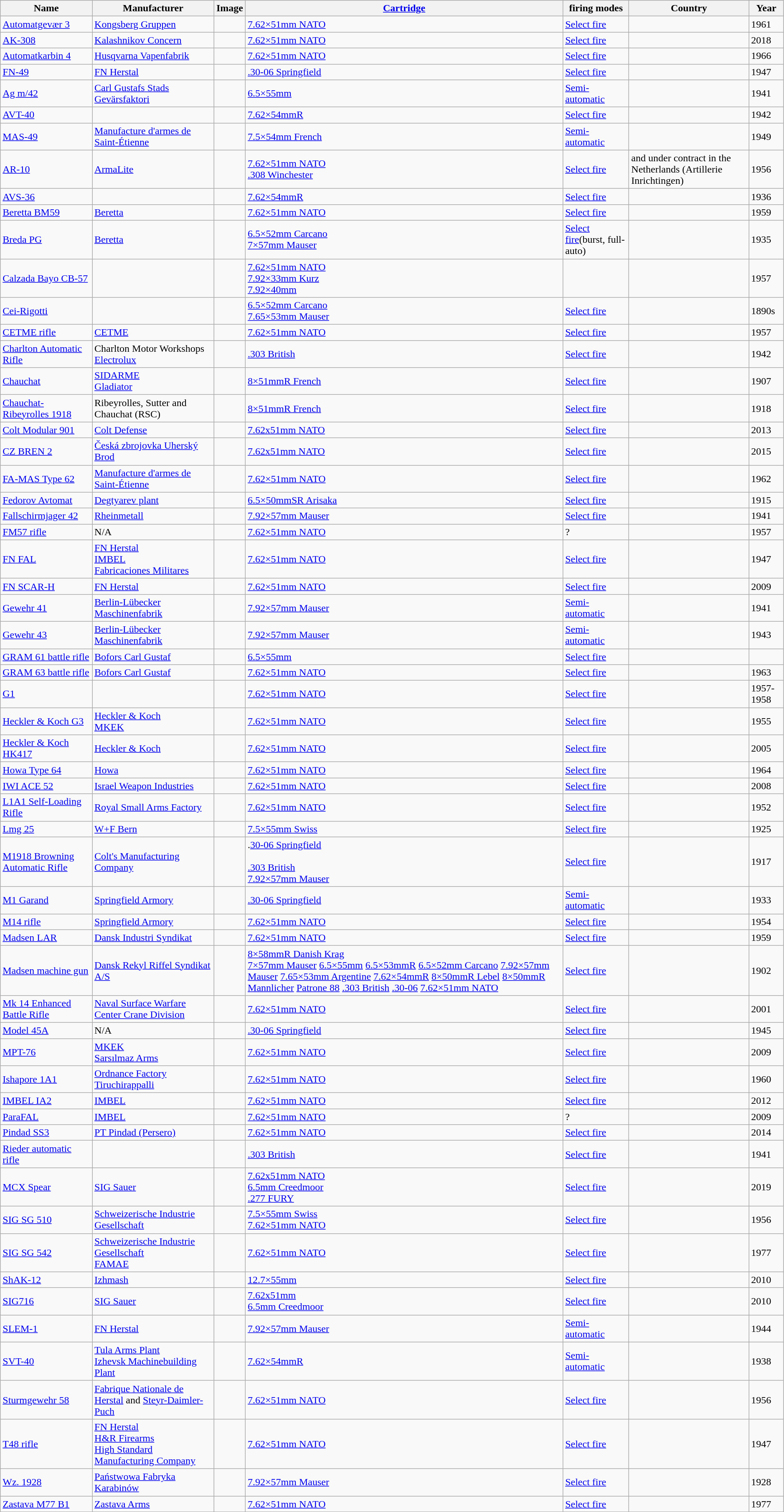<table class="wikitable sortable" style="width: 99%">
<tr>
<th>Name</th>
<th>Manufacturer</th>
<th class="unsortable">Image</th>
<th><a href='#'>Cartridge</a></th>
<th>firing modes</th>
<th>Country</th>
<th>Year</th>
</tr>
<tr>
<td><a href='#'>Automatgevær 3</a></td>
<td><a href='#'>Kongsberg Gruppen</a></td>
<td></td>
<td><a href='#'>7.62×51mm NATO</a></td>
<td><a href='#'>Select fire</a></td>
<td></td>
<td>1961</td>
</tr>
<tr>
<td><a href='#'>AK-308</a></td>
<td><a href='#'>Kalashnikov Concern</a></td>
<td></td>
<td><a href='#'>7.62×51mm NATO</a></td>
<td><a href='#'>Select fire</a></td>
<td></td>
<td>2018</td>
</tr>
<tr>
<td><a href='#'>Automatkarbin 4</a></td>
<td><a href='#'>Husqvarna Vapenfabrik</a></td>
<td></td>
<td><a href='#'>7.62×51mm NATO</a></td>
<td><a href='#'>Select fire</a></td>
<td></td>
<td>1966</td>
</tr>
<tr>
<td><a href='#'>FN-49</a></td>
<td><a href='#'>FN Herstal</a></td>
<td></td>
<td><a href='#'>.30-06 Springfield</a></td>
<td><a href='#'>Select fire</a></td>
<td></td>
<td>1947</td>
</tr>
<tr>
<td><a href='#'>Ag m/42</a></td>
<td><a href='#'>Carl Gustafs Stads Gevärsfaktori</a></td>
<td></td>
<td><a href='#'>6.5×55mm</a></td>
<td><a href='#'>Semi-automatic</a></td>
<td></td>
<td>1941</td>
</tr>
<tr>
<td><a href='#'>AVT-40</a></td>
<td></td>
<td></td>
<td><a href='#'>7.62×54mmR</a></td>
<td><a href='#'>Select fire</a></td>
<td></td>
<td>1942</td>
</tr>
<tr>
<td><a href='#'>MAS-49</a></td>
<td><a href='#'>Manufacture d'armes de Saint-Étienne</a></td>
<td></td>
<td><a href='#'>7.5×54mm French</a></td>
<td><a href='#'>Semi-automatic</a></td>
<td></td>
<td>1949</td>
</tr>
<tr>
<td><a href='#'>AR-10</a></td>
<td><a href='#'>ArmaLite</a></td>
<td></td>
<td><a href='#'>7.62×51mm NATO</a><br><a href='#'>.308 Winchester</a></td>
<td><a href='#'>Select fire</a></td>
<td> and under contract in the Netherlands (Artillerie Inrichtingen)</td>
<td>1956</td>
</tr>
<tr>
<td><a href='#'>AVS-36</a></td>
<td></td>
<td></td>
<td><a href='#'>7.62×54mmR</a></td>
<td><a href='#'>Select fire</a></td>
<td></td>
<td>1936</td>
</tr>
<tr>
<td><a href='#'>Beretta BM59</a></td>
<td><a href='#'>Beretta</a></td>
<td></td>
<td><a href='#'>7.62×51mm NATO</a></td>
<td><a href='#'>Select fire</a></td>
<td></td>
<td>1959</td>
</tr>
<tr>
<td><a href='#'>Breda PG</a></td>
<td><a href='#'>Beretta</a></td>
<td></td>
<td><a href='#'>6.5×52mm Carcano</a><br><a href='#'>7×57mm Mauser</a></td>
<td><a href='#'>Select fire</a>(burst, full-auto)</td>
<td></td>
<td>1935</td>
</tr>
<tr>
<td><a href='#'>Calzada Bayo CB-57</a></td>
<td></td>
<td></td>
<td><a href='#'>7.62×51mm NATO</a><br><a href='#'>7.92×33mm Kurz</a><br><a href='#'>7.92×40mm</a></td>
<td></td>
<td></td>
<td>1957</td>
</tr>
<tr>
<td><a href='#'>Cei-Rigotti</a></td>
<td></td>
<td></td>
<td><a href='#'>6.5×52mm Carcano</a><br><a href='#'>7.65×53mm Mauser</a></td>
<td><a href='#'>Select fire</a></td>
<td></td>
<td>1890s</td>
</tr>
<tr>
<td><a href='#'>CETME rifle</a></td>
<td><a href='#'>CETME</a></td>
<td></td>
<td><a href='#'>7.62×51mm NATO</a></td>
<td><a href='#'>Select fire</a></td>
<td></td>
<td>1957</td>
</tr>
<tr>
<td><a href='#'>Charlton Automatic Rifle</a></td>
<td>Charlton Motor Workshops<br><a href='#'>Electrolux</a></td>
<td></td>
<td><a href='#'>.303 British</a></td>
<td><a href='#'>Select fire</a></td>
<td></td>
<td>1942</td>
</tr>
<tr>
<td><a href='#'>Chauchat</a></td>
<td><a href='#'>SIDARME</a><br><a href='#'>Gladiator</a></td>
<td></td>
<td><a href='#'>8×51mmR French</a></td>
<td><a href='#'>Select fire</a></td>
<td></td>
<td>1907</td>
</tr>
<tr>
<td><a href='#'>Chauchat-Ribeyrolles 1918</a></td>
<td>Ribeyrolles, Sutter and Chauchat (RSC)</td>
<td></td>
<td><a href='#'>8×51mmR French</a></td>
<td><a href='#'>Select fire</a></td>
<td></td>
<td>1918</td>
</tr>
<tr>
<td><a href='#'>Colt Modular 901</a></td>
<td><a href='#'>Colt Defense</a></td>
<td></td>
<td><a href='#'>7.62x51mm NATO</a></td>
<td><a href='#'>Select fire</a></td>
<td></td>
<td>2013</td>
</tr>
<tr>
<td><a href='#'>CZ BREN 2</a></td>
<td><a href='#'>Česká zbrojovka Uherský Brod</a></td>
<td></td>
<td><a href='#'>7.62x51mm NATO</a></td>
<td><a href='#'>Select fire</a></td>
<td></td>
<td>2015</td>
</tr>
<tr>
<td><a href='#'>FA-MAS Type 62</a></td>
<td><a href='#'>Manufacture d'armes de Saint-Étienne</a></td>
<td></td>
<td><a href='#'>7.62×51mm NATO</a></td>
<td><a href='#'>Select fire</a></td>
<td></td>
<td>1962</td>
</tr>
<tr>
<td><a href='#'>Fedorov Avtomat</a></td>
<td><a href='#'>Degtyarev plant</a></td>
<td></td>
<td><a href='#'>6.5×50mmSR Arisaka</a></td>
<td><a href='#'>Select fire</a></td>
<td></td>
<td>1915</td>
</tr>
<tr>
<td><a href='#'>Fallschirmjager 42</a></td>
<td><a href='#'>Rheinmetall</a></td>
<td></td>
<td><a href='#'>7.92×57mm Mauser</a></td>
<td><a href='#'>Select fire</a></td>
<td></td>
<td>1941</td>
</tr>
<tr>
<td><a href='#'>FM57 rifle</a></td>
<td>N/A</td>
<td></td>
<td><a href='#'>7.62×51mm NATO</a></td>
<td>?</td>
<td></td>
<td>1957</td>
</tr>
<tr>
<td><a href='#'>FN FAL</a></td>
<td><a href='#'>FN Herstal</a><br><a href='#'>IMBEL</a><br><a href='#'>Fabricaciones Militares</a></td>
<td></td>
<td><a href='#'>7.62×51mm NATO</a></td>
<td><a href='#'>Select fire</a></td>
<td></td>
<td>1947</td>
</tr>
<tr>
<td><a href='#'>FN SCAR-H</a></td>
<td><a href='#'>FN Herstal</a></td>
<td></td>
<td><a href='#'>7.62×51mm NATO</a></td>
<td><a href='#'>Select fire</a></td>
<td></td>
<td>2009</td>
</tr>
<tr>
<td><a href='#'>Gewehr 41</a></td>
<td><a href='#'>Berlin-Lübecker Maschinenfabrik</a></td>
<td></td>
<td><a href='#'>7.92×57mm Mauser</a></td>
<td><a href='#'>Semi-automatic</a></td>
<td></td>
<td>1941</td>
</tr>
<tr>
<td><a href='#'>Gewehr 43</a></td>
<td><a href='#'>Berlin-Lübecker Maschinenfabrik</a></td>
<td></td>
<td><a href='#'>7.92×57mm Mauser</a></td>
<td><a href='#'>Semi-automatic</a></td>
<td></td>
<td>1943</td>
</tr>
<tr>
<td><a href='#'>GRAM 61 battle rifle</a></td>
<td><a href='#'>Bofors Carl Gustaf</a></td>
<td></td>
<td><a href='#'>6.5×55mm</a></td>
<td><a href='#'>Select fire</a></td>
<td></td>
<td></td>
</tr>
<tr>
<td><a href='#'>GRAM 63 battle rifle</a></td>
<td><a href='#'>Bofors Carl Gustaf</a></td>
<td></td>
<td><a href='#'>7.62×51mm NATO</a></td>
<td><a href='#'>Select fire</a></td>
<td></td>
<td>1963</td>
</tr>
<tr>
<td><a href='#'>G1</a></td>
<td></td>
<td></td>
<td><a href='#'>7.62×51mm NATO</a></td>
<td><a href='#'>Select fire</a></td>
<td></td>
<td>1957-1958</td>
</tr>
<tr>
<td><a href='#'>Heckler & Koch G3</a></td>
<td><a href='#'>Heckler & Koch</a><br><a href='#'>MKEK</a></td>
<td></td>
<td><a href='#'>7.62×51mm NATO</a></td>
<td><a href='#'>Select fire</a></td>
<td></td>
<td>1955</td>
</tr>
<tr>
<td><a href='#'>Heckler & Koch HK417</a></td>
<td><a href='#'>Heckler & Koch</a></td>
<td></td>
<td><a href='#'>7.62×51mm NATO</a></td>
<td><a href='#'>Select fire</a></td>
<td></td>
<td>2005</td>
</tr>
<tr>
<td><a href='#'>Howa Type 64</a></td>
<td><a href='#'>Howa</a></td>
<td></td>
<td><a href='#'>7.62×51mm NATO</a></td>
<td><a href='#'>Select fire</a></td>
<td></td>
<td>1964</td>
</tr>
<tr>
<td><a href='#'>IWI ACE 52</a></td>
<td><a href='#'>Israel Weapon Industries</a></td>
<td></td>
<td><a href='#'>7.62×51mm NATO</a></td>
<td><a href='#'>Select fire</a></td>
<td></td>
<td>2008</td>
</tr>
<tr>
<td><a href='#'>L1A1 Self-Loading Rifle</a></td>
<td><a href='#'>Royal Small Arms Factory</a></td>
<td></td>
<td><a href='#'>7.62×51mm NATO</a></td>
<td><a href='#'>Select fire</a></td>
<td></td>
<td>1952</td>
</tr>
<tr>
<td><a href='#'>Lmg 25</a></td>
<td><a href='#'>W+F Bern</a></td>
<td></td>
<td><a href='#'>7.5×55mm Swiss</a></td>
<td><a href='#'>Select fire</a></td>
<td></td>
<td>1925</td>
</tr>
<tr>
<td><a href='#'>M1918 Browning Automatic Rifle</a></td>
<td><a href='#'>Colt's Manufacturing Company</a></td>
<td></td>
<td>.<a href='#'>30-06 Springfield</a><br><br><a href='#'>.303 British</a><br><a href='#'>7.92×57mm Mauser</a></td>
<td><a href='#'>Select fire</a></td>
<td></td>
<td>1917</td>
</tr>
<tr>
<td><a href='#'>M1 Garand</a></td>
<td><a href='#'>Springfield Armory</a></td>
<td></td>
<td><a href='#'>.30-06 Springfield</a></td>
<td><a href='#'>Semi-automatic</a></td>
<td></td>
<td>1933</td>
</tr>
<tr>
<td><a href='#'>M14 rifle</a></td>
<td><a href='#'>Springfield Armory</a></td>
<td></td>
<td><a href='#'>7.62×51mm NATO</a></td>
<td><a href='#'>Select fire</a></td>
<td></td>
<td>1954</td>
</tr>
<tr>
<td><a href='#'>Madsen LAR</a></td>
<td><a href='#'>Dansk Industri Syndikat</a></td>
<td></td>
<td><a href='#'>7.62×51mm NATO</a></td>
<td><a href='#'>Select fire</a></td>
<td></td>
<td>1959</td>
</tr>
<tr>
<td><a href='#'>Madsen machine gun</a></td>
<td><a href='#'>Dansk Rekyl Riffel Syndikat A/S</a></td>
<td></td>
<td><a href='#'>8×58mmR Danish Krag</a><br><a href='#'>7×57mm Mauser</a>
<a href='#'>6.5×55mm</a>
<a href='#'>6.5×53mmR</a>
<a href='#'>6.5×52mm Carcano</a>
<a href='#'>7.92×57mm Mauser</a>
<a href='#'>7.65×53mm Argentine</a>
<a href='#'>7.62×54mmR</a>
<a href='#'>8×50mmR Lebel</a>
<a href='#'>8×50mmR Mannlicher</a>
<a href='#'>Patrone 88</a>
<a href='#'>.303 British</a>
<a href='#'>.30-06</a>
<a href='#'>7.62×51mm NATO</a></td>
<td><a href='#'>Select fire</a></td>
<td></td>
<td>1902</td>
</tr>
<tr>
<td><a href='#'>Mk 14 Enhanced Battle Rifle</a></td>
<td><a href='#'>Naval Surface Warfare Center Crane Division</a></td>
<td></td>
<td><a href='#'>7.62×51mm NATO</a></td>
<td><a href='#'>Select fire</a></td>
<td></td>
<td>2001</td>
</tr>
<tr>
<td><a href='#'>Model 45A</a></td>
<td>N/A</td>
<td></td>
<td><a href='#'>.30-06 Springfield</a></td>
<td><a href='#'>Select fire</a></td>
<td><br></td>
<td>1945</td>
</tr>
<tr>
<td><a href='#'>MPT-76</a></td>
<td><a href='#'>MKEK</a><br><a href='#'>Sarsılmaz Arms</a></td>
<td></td>
<td><a href='#'>7.62×51mm NATO</a></td>
<td><a href='#'>Select fire</a></td>
<td></td>
<td>2009</td>
</tr>
<tr>
<td><a href='#'>Ishapore 1A1</a></td>
<td><a href='#'>Ordnance Factory Tiruchirappalli</a></td>
<td></td>
<td><a href='#'>7.62×51mm NATO</a></td>
<td><a href='#'>Select fire</a></td>
<td></td>
<td>1960</td>
</tr>
<tr>
<td><a href='#'>IMBEL IA2</a></td>
<td><a href='#'>IMBEL</a></td>
<td></td>
<td><a href='#'>7.62×51mm NATO</a></td>
<td><a href='#'>Select fire</a></td>
<td></td>
<td>2012</td>
</tr>
<tr>
<td><a href='#'>ParaFAL</a></td>
<td><a href='#'>IMBEL</a></td>
<td></td>
<td><a href='#'>7.62×51mm NATO</a></td>
<td>?</td>
<td></td>
<td>2009</td>
</tr>
<tr>
<td><a href='#'>Pindad SS3</a></td>
<td><a href='#'>PT Pindad (Persero)</a></td>
<td></td>
<td><a href='#'>7.62×51mm NATO</a></td>
<td><a href='#'>Select fire</a></td>
<td></td>
<td>2014</td>
</tr>
<tr>
<td><a href='#'>Rieder automatic rifle</a></td>
<td></td>
<td></td>
<td><a href='#'>.303 British</a></td>
<td><a href='#'>Select fire</a></td>
<td></td>
<td>1941</td>
</tr>
<tr>
<td><a href='#'>MCX Spear</a></td>
<td><a href='#'>SIG Sauer</a></td>
<td></td>
<td><a href='#'>7.62x51mm NATO</a><br><a href='#'>6.5mm Creedmoor</a><br><a href='#'>.277 FURY</a></td>
<td><a href='#'>Select fire</a></td>
<td></td>
<td>2019</td>
</tr>
<tr>
<td><a href='#'>SIG SG 510</a></td>
<td><a href='#'>Schweizerische Industrie Gesellschaft</a></td>
<td></td>
<td><a href='#'>7.5×55mm Swiss</a><br><a href='#'>7.62×51mm NATO</a></td>
<td><a href='#'>Select fire</a></td>
<td></td>
<td>1956</td>
</tr>
<tr>
<td><a href='#'>SIG SG 542</a></td>
<td><a href='#'>Schweizerische Industrie Gesellschaft</a><br><a href='#'>FAMAE</a></td>
<td></td>
<td><a href='#'>7.62×51mm NATO</a></td>
<td><a href='#'>Select fire</a></td>
<td></td>
<td>1977</td>
</tr>
<tr>
<td><a href='#'>ShAK-12</a></td>
<td><a href='#'>Izhmash</a></td>
<td></td>
<td><a href='#'>12.7×55mm</a></td>
<td><a href='#'>Select fire</a></td>
<td></td>
<td>2010</td>
</tr>
<tr>
<td><a href='#'>SIG716</a></td>
<td><a href='#'>SIG Sauer</a></td>
<td></td>
<td><a href='#'>7.62x51mm</a><br><a href='#'>6.5mm Creedmoor</a></td>
<td><a href='#'>Select fire</a></td>
<td></td>
<td>2010</td>
</tr>
<tr>
<td><a href='#'>SLEM-1</a></td>
<td><a href='#'>FN Herstal</a></td>
<td></td>
<td><a href='#'>7.92×57mm Mauser</a></td>
<td><a href='#'>Semi-automatic</a></td>
<td></td>
<td>1944</td>
</tr>
<tr>
<td><a href='#'>SVT-40</a></td>
<td><a href='#'>Tula Arms Plant</a><br><a href='#'>Izhevsk Machinebuilding Plant</a></td>
<td></td>
<td><a href='#'>7.62×54mmR</a></td>
<td><a href='#'>Semi-automatic</a></td>
<td></td>
<td>1938</td>
</tr>
<tr>
<td><a href='#'>Sturmgewehr 58</a></td>
<td><a href='#'>Fabrique Nationale de Herstal</a> and <a href='#'>Steyr-Daimler-Puch</a></td>
<td></td>
<td><a href='#'>7.62×51mm NATO</a></td>
<td><a href='#'>Select fire</a></td>
<td><br></td>
<td>1956</td>
</tr>
<tr>
<td><a href='#'>T48 rifle</a></td>
<td><a href='#'>FN Herstal</a><br><a href='#'>H&R Firearms</a><br><a href='#'>High Standard Manufacturing Company</a></td>
<td></td>
<td><a href='#'>7.62×51mm NATO</a></td>
<td><a href='#'>Select fire</a></td>
<td></td>
<td>1947</td>
</tr>
<tr>
<td><a href='#'>Wz. 1928</a></td>
<td><a href='#'>Państwowa Fabryka Karabinów</a></td>
<td></td>
<td><a href='#'>7.92×57mm Mauser</a></td>
<td><a href='#'>Select fire</a></td>
<td></td>
<td>1928</td>
</tr>
<tr>
<td><a href='#'>Zastava M77 B1</a></td>
<td><a href='#'>Zastava Arms</a></td>
<td></td>
<td><a href='#'>7.62×51mm NATO</a></td>
<td><a href='#'>Select fire</a></td>
<td></td>
<td>1977</td>
</tr>
</table>
